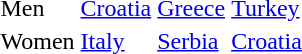<table>
<tr>
<td>Men</td>
<td> <a href='#'>Croatia</a></td>
<td> <a href='#'>Greece</a></td>
<td> <a href='#'>Turkey</a></td>
</tr>
<tr>
<td>Women</td>
<td> <a href='#'>Italy</a></td>
<td> <a href='#'>Serbia</a></td>
<td> <a href='#'>Croatia</a></td>
</tr>
</table>
